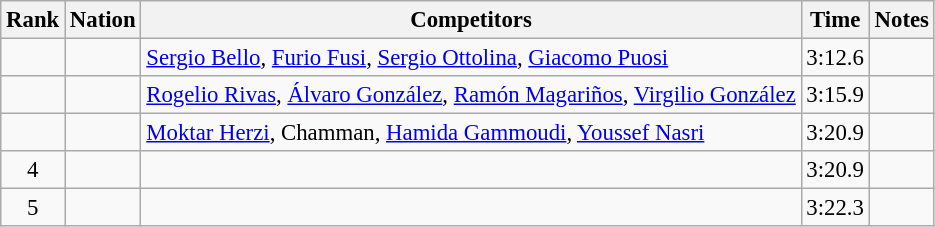<table class="wikitable sortable" style="text-align:center; font-size:95%">
<tr>
<th>Rank</th>
<th>Nation</th>
<th>Competitors</th>
<th>Time</th>
<th>Notes</th>
</tr>
<tr>
<td></td>
<td align=left></td>
<td align=left><a href='#'>Sergio Bello</a>, <a href='#'>Furio Fusi</a>, <a href='#'>Sergio Ottolina</a>, <a href='#'>Giacomo Puosi</a></td>
<td>3:12.6</td>
<td></td>
</tr>
<tr>
<td></td>
<td align=left></td>
<td align=left><a href='#'>Rogelio Rivas</a>, <a href='#'>Álvaro González</a>, <a href='#'>Ramón Magariños</a>, <a href='#'>Virgilio González</a></td>
<td>3:15.9</td>
<td></td>
</tr>
<tr>
<td></td>
<td align=left></td>
<td align=left><a href='#'>Moktar Herzi</a>, Chamman, <a href='#'>Hamida Gammoudi</a>, <a href='#'>Youssef Nasri</a></td>
<td>3:20.9</td>
<td></td>
</tr>
<tr>
<td>4</td>
<td align=left></td>
<td align=left></td>
<td>3:20.9</td>
<td></td>
</tr>
<tr>
<td>5</td>
<td align=left></td>
<td align=left></td>
<td>3:22.3</td>
<td></td>
</tr>
</table>
